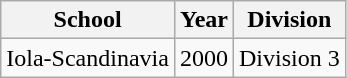<table class="wikitable">
<tr>
<th>School</th>
<th>Year</th>
<th>Division</th>
</tr>
<tr>
<td>Iola-Scandinavia</td>
<td>2000</td>
<td>Division 3</td>
</tr>
</table>
